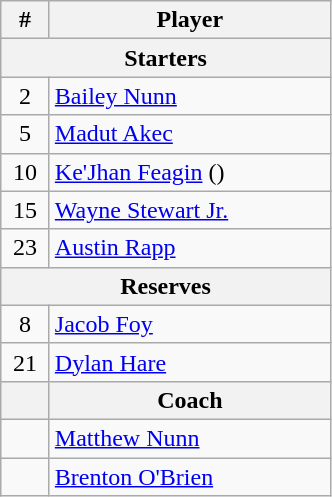<table class="wikitable" style="text-align:center">
<tr>
<th scope="col" width="25px">#</th>
<th scope="col" width="180px">Player</th>
</tr>
<tr>
<th scope="col" colspan="2">Starters</th>
</tr>
<tr>
<td>2</td>
<td style="text-align:left"><a href='#'>Bailey Nunn</a></td>
</tr>
<tr>
<td>5</td>
<td style="text-align:left"><a href='#'>Madut Akec</a></td>
</tr>
<tr>
<td>10</td>
<td style="text-align:left"><a href='#'>Ke'Jhan Feagin</a> ()</td>
</tr>
<tr>
<td>15</td>
<td style="text-align:left"><a href='#'>Wayne Stewart Jr.</a></td>
</tr>
<tr>
<td>23</td>
<td style="text-align:left"><a href='#'>Austin Rapp</a></td>
</tr>
<tr>
<th scope="col" colspan="2">Reserves</th>
</tr>
<tr>
<td>8</td>
<td style="text-align:left"><a href='#'>Jacob Foy</a></td>
</tr>
<tr>
<td>21</td>
<td style="text-align:left"><a href='#'>Dylan Hare</a></td>
</tr>
<tr>
<th scope="col" width="25px"></th>
<th scope="col" width="180px">Coach</th>
</tr>
<tr>
<td></td>
<td style="text-align:left"><a href='#'>Matthew Nunn</a></td>
</tr>
<tr>
<td></td>
<td style="text-align:left"><a href='#'>Brenton O'Brien</a></td>
</tr>
</table>
